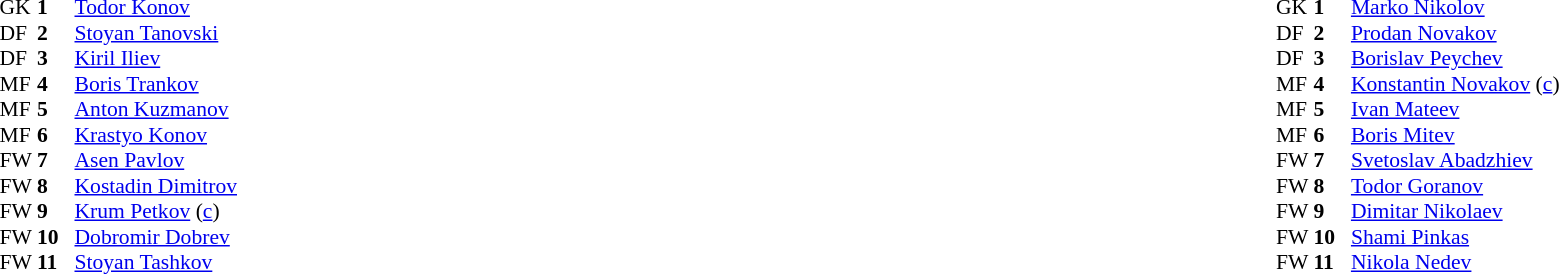<table style="width:100%">
<tr>
<td style="vertical-align:top;width:50%"><br><table style="font-size:90%" cellspacing="0" cellpadding="0">
<tr>
<th width="25"></th>
<th width="25"></th>
</tr>
<tr>
<td>GK</td>
<td><strong>1</strong></td>
<td> <a href='#'>Todor Konov</a></td>
</tr>
<tr>
<td>DF</td>
<td><strong>2</strong></td>
<td> <a href='#'>Stoyan Tanovski</a></td>
</tr>
<tr>
<td>DF</td>
<td><strong>3</strong></td>
<td> <a href='#'>Kiril Iliev</a></td>
</tr>
<tr>
<td>MF</td>
<td><strong>4</strong></td>
<td> <a href='#'>Boris Trankov</a></td>
</tr>
<tr>
<td>MF</td>
<td><strong>5</strong></td>
<td> <a href='#'>Anton Kuzmanov</a></td>
</tr>
<tr>
<td>MF</td>
<td><strong>6</strong></td>
<td> <a href='#'>Krastyo Konov</a></td>
</tr>
<tr>
<td>FW</td>
<td><strong>7</strong></td>
<td> <a href='#'>Asen Pavlov</a></td>
</tr>
<tr>
<td>FW</td>
<td><strong>8</strong></td>
<td> <a href='#'>Kostadin Dimitrov</a></td>
</tr>
<tr>
<td>FW</td>
<td><strong>9</strong></td>
<td> <a href='#'>Krum Petkov</a> (<a href='#'>c</a>)</td>
</tr>
<tr>
<td>FW</td>
<td><strong>10</strong></td>
<td> <a href='#'>Dobromir Dobrev</a></td>
</tr>
<tr>
<td>FW</td>
<td><strong>11</strong></td>
<td> <a href='#'>Stoyan Tashkov</a></td>
</tr>
</table>
</td>
<td valign="top"></td>
<td valign="top" width="50%"><br><table cellspacing="0" cellpadding="0" style="font-size:90%;margin:auto">
<tr>
<th width="25"></th>
<th width="25"></th>
</tr>
<tr>
<td>GK</td>
<td><strong>1</strong></td>
<td> <a href='#'>Marko Nikolov</a></td>
</tr>
<tr>
<td>DF</td>
<td><strong>2</strong></td>
<td> <a href='#'>Prodan Novakov</a></td>
</tr>
<tr>
<td>DF</td>
<td><strong>3</strong></td>
<td> <a href='#'>Borislav Peychev</a></td>
</tr>
<tr>
<td>MF</td>
<td><strong>4</strong></td>
<td> <a href='#'>Konstantin Novakov</a> (<a href='#'>c</a>)</td>
</tr>
<tr>
<td>MF</td>
<td><strong>5</strong></td>
<td> <a href='#'>Ivan Mateev</a></td>
</tr>
<tr>
<td>MF</td>
<td><strong>6</strong></td>
<td> <a href='#'>Boris Mitev</a></td>
</tr>
<tr>
<td>FW</td>
<td><strong>7</strong></td>
<td> <a href='#'>Svetoslav Abadzhiev</a></td>
</tr>
<tr>
<td>FW</td>
<td><strong>8</strong></td>
<td> <a href='#'>Todor Goranov</a></td>
</tr>
<tr>
<td>FW</td>
<td><strong>9</strong></td>
<td> <a href='#'>Dimitar Nikolaev</a></td>
</tr>
<tr>
<td>FW</td>
<td><strong>10</strong></td>
<td> <a href='#'>Shami Pinkas</a></td>
</tr>
<tr>
<td>FW</td>
<td><strong>11</strong></td>
<td> <a href='#'>Nikola Nedev</a></td>
</tr>
</table>
</td>
</tr>
</table>
